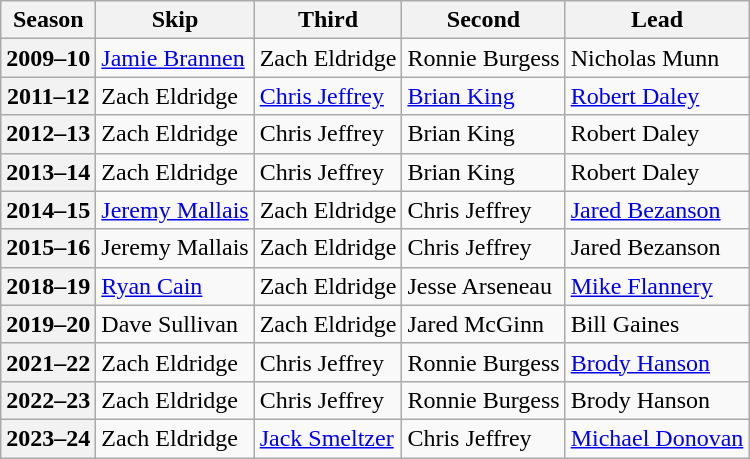<table class="wikitable">
<tr>
<th scope="col">Season</th>
<th scope="col">Skip</th>
<th scope="col">Third</th>
<th scope="col">Second</th>
<th scope="col">Lead</th>
</tr>
<tr>
<th scope="row">2009–10</th>
<td><a href='#'>Jamie Brannen</a></td>
<td>Zach Eldridge</td>
<td>Ronnie Burgess</td>
<td>Nicholas Munn</td>
</tr>
<tr>
<th scope="row">2011–12</th>
<td>Zach Eldridge</td>
<td><a href='#'>Chris Jeffrey</a></td>
<td><a href='#'>Brian King</a></td>
<td><a href='#'>Robert Daley</a></td>
</tr>
<tr>
<th scope="row">2012–13</th>
<td>Zach Eldridge</td>
<td>Chris Jeffrey</td>
<td>Brian King</td>
<td>Robert Daley</td>
</tr>
<tr>
<th scope="row">2013–14</th>
<td>Zach Eldridge</td>
<td>Chris Jeffrey</td>
<td>Brian King</td>
<td>Robert Daley</td>
</tr>
<tr>
<th scope="row">2014–15</th>
<td><a href='#'>Jeremy Mallais</a></td>
<td>Zach Eldridge</td>
<td>Chris Jeffrey</td>
<td><a href='#'>Jared Bezanson</a></td>
</tr>
<tr>
<th scope="row">2015–16</th>
<td>Jeremy Mallais</td>
<td>Zach Eldridge</td>
<td>Chris Jeffrey</td>
<td>Jared Bezanson</td>
</tr>
<tr>
<th scope="row">2018–19</th>
<td><a href='#'>Ryan Cain</a></td>
<td>Zach Eldridge</td>
<td>Jesse Arseneau</td>
<td><a href='#'>Mike Flannery</a></td>
</tr>
<tr>
<th scope="row">2019–20</th>
<td>Dave Sullivan</td>
<td>Zach Eldridge</td>
<td>Jared McGinn</td>
<td>Bill Gaines</td>
</tr>
<tr>
<th scope="row">2021–22</th>
<td>Zach Eldridge</td>
<td>Chris Jeffrey</td>
<td>Ronnie Burgess</td>
<td><a href='#'>Brody Hanson</a></td>
</tr>
<tr>
<th scope="row">2022–23</th>
<td>Zach Eldridge</td>
<td>Chris Jeffrey</td>
<td>Ronnie Burgess</td>
<td>Brody Hanson</td>
</tr>
<tr>
<th scope="row">2023–24</th>
<td>Zach Eldridge</td>
<td><a href='#'>Jack Smeltzer</a></td>
<td>Chris Jeffrey</td>
<td><a href='#'>Michael Donovan</a></td>
</tr>
</table>
